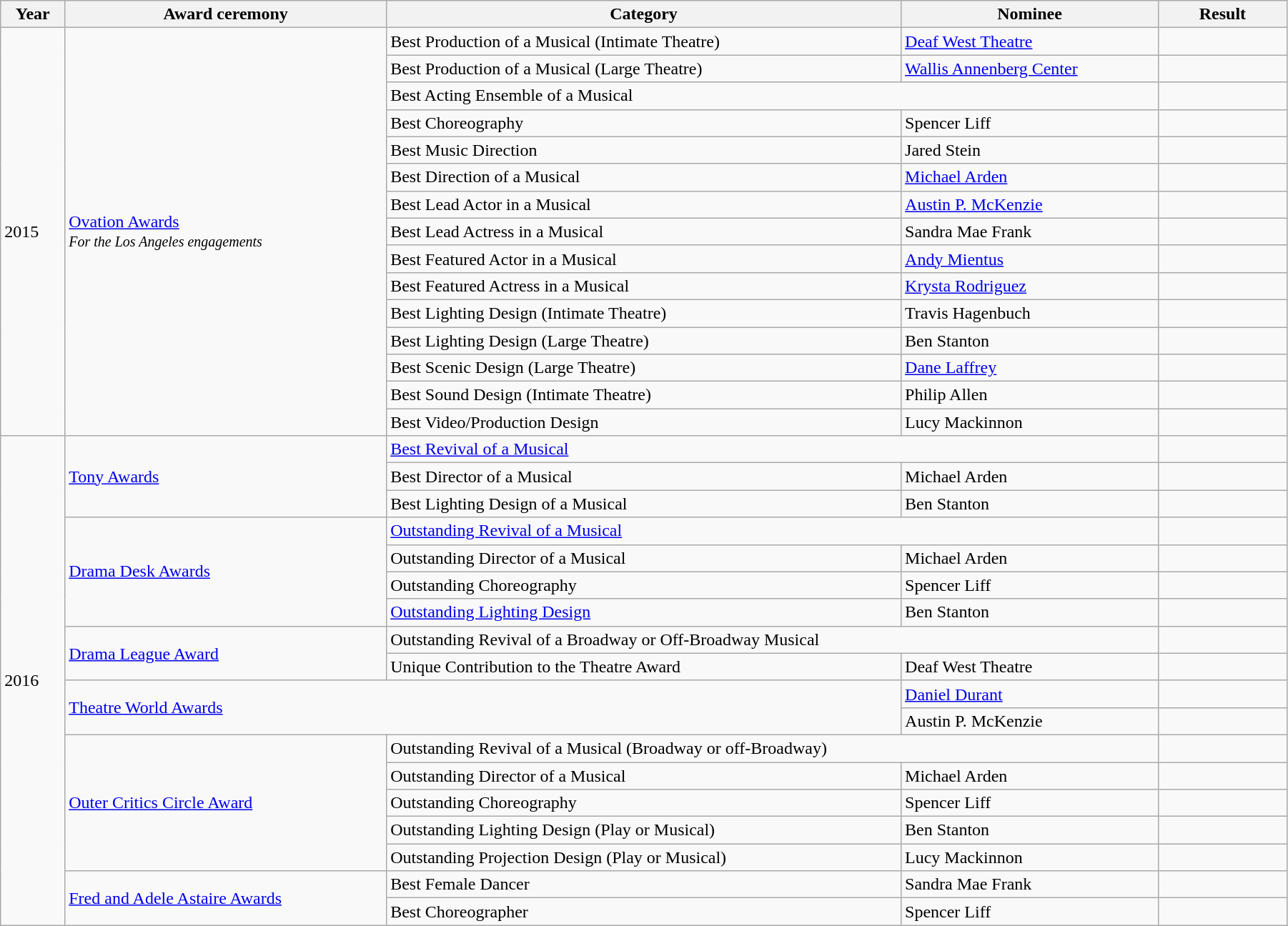<table class="wikitable" style="width:95%;">
<tr>
<th style="width:5%;">Year</th>
<th style="width:25%;">Award ceremony</th>
<th style="width:40%;">Category</th>
<th style="width:20%;">Nominee</th>
<th style="width:10%;">Result</th>
</tr>
<tr>
<td rowspan="15">2015</td>
<td rowspan="15"><a href='#'>Ovation Awards</a><br><small><em>For the Los Angeles engagements</em></small></td>
<td>Best Production of a Musical (Intimate Theatre)</td>
<td><a href='#'>Deaf West Theatre</a></td>
<td></td>
</tr>
<tr>
<td>Best Production of a Musical (Large Theatre)</td>
<td><a href='#'>Wallis Annenberg Center</a></td>
<td></td>
</tr>
<tr>
<td colspan="2">Best Acting Ensemble of a Musical</td>
<td></td>
</tr>
<tr>
<td>Best Choreography</td>
<td>Spencer Liff</td>
<td></td>
</tr>
<tr>
<td>Best Music Direction</td>
<td>Jared Stein</td>
<td></td>
</tr>
<tr>
<td>Best Direction of a Musical</td>
<td><a href='#'>Michael Arden</a></td>
<td></td>
</tr>
<tr>
<td>Best Lead Actor in a Musical</td>
<td><a href='#'>Austin P. McKenzie</a></td>
<td></td>
</tr>
<tr>
<td>Best Lead Actress in a Musical</td>
<td>Sandra Mae Frank</td>
<td></td>
</tr>
<tr>
<td>Best Featured Actor in a Musical</td>
<td><a href='#'>Andy Mientus</a></td>
<td></td>
</tr>
<tr>
<td>Best Featured Actress in a Musical</td>
<td><a href='#'>Krysta Rodriguez</a></td>
<td></td>
</tr>
<tr>
<td>Best Lighting Design (Intimate Theatre)</td>
<td>Travis Hagenbuch</td>
<td></td>
</tr>
<tr>
<td>Best Lighting Design (Large Theatre)</td>
<td>Ben Stanton</td>
<td></td>
</tr>
<tr>
<td>Best Scenic Design (Large Theatre)</td>
<td><a href='#'>Dane Laffrey</a></td>
<td></td>
</tr>
<tr>
<td>Best Sound Design (Intimate Theatre)</td>
<td>Philip Allen</td>
<td></td>
</tr>
<tr>
<td>Best Video/Production Design</td>
<td>Lucy Mackinnon</td>
<td></td>
</tr>
<tr>
<td rowspan="19">2016</td>
<td rowspan="3"><a href='#'>Tony Awards</a></td>
<td colspan="2"><a href='#'>Best Revival of a Musical</a></td>
<td></td>
</tr>
<tr>
<td>Best Director of a Musical</td>
<td>Michael Arden</td>
<td></td>
</tr>
<tr>
<td>Best Lighting Design of a Musical</td>
<td>Ben Stanton</td>
<td></td>
</tr>
<tr>
<td rowspan="4"><a href='#'>Drama Desk Awards</a></td>
<td colspan="2"><a href='#'>Outstanding Revival of a Musical</a></td>
<td></td>
</tr>
<tr>
<td>Outstanding Director of a Musical</td>
<td>Michael Arden</td>
<td></td>
</tr>
<tr>
<td>Outstanding Choreography</td>
<td>Spencer Liff</td>
<td></td>
</tr>
<tr>
<td><a href='#'>Outstanding Lighting Design</a></td>
<td>Ben Stanton</td>
<td></td>
</tr>
<tr>
<td rowspan="2"><a href='#'>Drama League Award</a></td>
<td colspan="2">Outstanding Revival of a Broadway or Off-Broadway Musical</td>
<td></td>
</tr>
<tr>
<td>Unique Contribution to the Theatre Award</td>
<td>Deaf West Theatre</td>
<td></td>
</tr>
<tr>
<td colspan="2" rowspan="2"><a href='#'>Theatre World Awards</a></td>
<td><a href='#'>Daniel Durant</a></td>
<td></td>
</tr>
<tr>
<td>Austin P. McKenzie</td>
<td></td>
</tr>
<tr>
<td rowspan="5"><a href='#'>Outer Critics Circle Award</a></td>
<td colspan="2">Outstanding Revival of a Musical (Broadway or off-Broadway)</td>
<td></td>
</tr>
<tr>
<td>Outstanding Director of a Musical</td>
<td>Michael Arden</td>
<td></td>
</tr>
<tr>
<td>Outstanding Choreography</td>
<td>Spencer Liff</td>
<td></td>
</tr>
<tr>
<td>Outstanding Lighting Design (Play or Musical)</td>
<td>Ben Stanton</td>
<td></td>
</tr>
<tr>
<td>Outstanding Projection Design (Play or Musical)</td>
<td>Lucy Mackinnon</td>
<td></td>
</tr>
<tr>
<td rowspan="2"><a href='#'>Fred and Adele Astaire Awards</a></td>
<td>Best Female Dancer</td>
<td>Sandra Mae Frank</td>
<td></td>
</tr>
<tr>
<td>Best Choreographer</td>
<td>Spencer Liff</td>
<td></td>
</tr>
</table>
